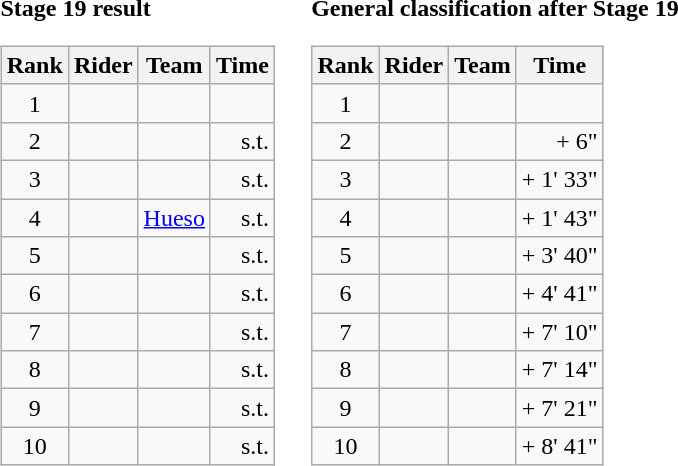<table>
<tr>
<td><strong>Stage 19 result</strong><br><table class="wikitable">
<tr>
<th scope="col">Rank</th>
<th scope="col">Rider</th>
<th scope="col">Team</th>
<th scope="col">Time</th>
</tr>
<tr>
<td style="text-align:center;">1</td>
<td></td>
<td></td>
<td style="text-align:right;"></td>
</tr>
<tr>
<td style="text-align:center;">2</td>
<td></td>
<td></td>
<td style="text-align:right;">s.t.</td>
</tr>
<tr>
<td style="text-align:center;">3</td>
<td></td>
<td></td>
<td style="text-align:right;">s.t.</td>
</tr>
<tr>
<td style="text-align:center;">4</td>
<td></td>
<td><a href='#'>Hueso</a></td>
<td style="text-align:right;">s.t.</td>
</tr>
<tr>
<td style="text-align:center;">5</td>
<td></td>
<td></td>
<td style="text-align:right;">s.t.</td>
</tr>
<tr>
<td style="text-align:center;">6</td>
<td></td>
<td></td>
<td style="text-align:right;">s.t.</td>
</tr>
<tr>
<td style="text-align:center;">7</td>
<td></td>
<td></td>
<td style="text-align:right;">s.t.</td>
</tr>
<tr>
<td style="text-align:center;">8</td>
<td></td>
<td></td>
<td style="text-align:right;">s.t.</td>
</tr>
<tr>
<td style="text-align:center;">9</td>
<td></td>
<td></td>
<td style="text-align:right;">s.t.</td>
</tr>
<tr>
<td style="text-align:center;">10</td>
<td></td>
<td></td>
<td style="text-align:right;">s.t.</td>
</tr>
</table>
</td>
<td></td>
<td><strong>General classification after Stage 19</strong><br><table class="wikitable">
<tr>
<th scope="col">Rank</th>
<th scope="col">Rider</th>
<th scope="col">Team</th>
<th scope="col">Time</th>
</tr>
<tr>
<td style="text-align:center;">1</td>
<td></td>
<td></td>
<td style="text-align:right;"></td>
</tr>
<tr>
<td style="text-align:center;">2</td>
<td></td>
<td></td>
<td style="text-align:right;">+ 6"</td>
</tr>
<tr>
<td style="text-align:center;">3</td>
<td></td>
<td></td>
<td style="text-align:right;">+ 1' 33"</td>
</tr>
<tr>
<td style="text-align:center;">4</td>
<td></td>
<td></td>
<td style="text-align:right;">+ 1' 43"</td>
</tr>
<tr>
<td style="text-align:center;">5</td>
<td></td>
<td></td>
<td style="text-align:right;">+ 3' 40"</td>
</tr>
<tr>
<td style="text-align:center;">6</td>
<td></td>
<td></td>
<td style="text-align:right;">+ 4' 41"</td>
</tr>
<tr>
<td style="text-align:center;">7</td>
<td></td>
<td></td>
<td style="text-align:right;">+ 7' 10"</td>
</tr>
<tr>
<td style="text-align:center;">8</td>
<td></td>
<td></td>
<td style="text-align:right;">+ 7' 14"</td>
</tr>
<tr>
<td style="text-align:center;">9</td>
<td></td>
<td></td>
<td style="text-align:right;">+ 7' 21"</td>
</tr>
<tr>
<td style="text-align:center;">10</td>
<td></td>
<td></td>
<td style="text-align:right;">+ 8' 41"</td>
</tr>
</table>
</td>
</tr>
</table>
